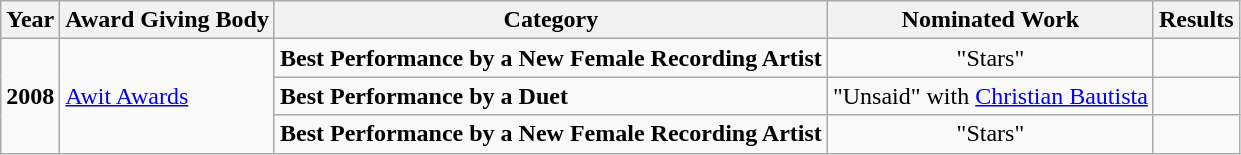<table class="wikitable">
<tr>
<th>Year</th>
<th>Award Giving Body</th>
<th>Category</th>
<th>Nominated Work</th>
<th>Results</th>
</tr>
<tr>
<td rowspan=3><strong>2008</strong></td>
<td rowspan=3><a href='#'>Awit Awards</a></td>
<td><strong>Best Performance by a New Female Recording Artist</strong> </td>
<td align=center>"Stars"</td>
<td></td>
</tr>
<tr>
<td><strong>Best Performance by a Duet</strong></td>
<td align=center>"Unsaid" with <a href='#'>Christian Bautista</a></td>
<td></td>
</tr>
<tr>
<td><strong>Best Performance by a New Female Recording Artist</strong> </td>
<td align=center>"Stars"</td>
<td></td>
</tr>
</table>
